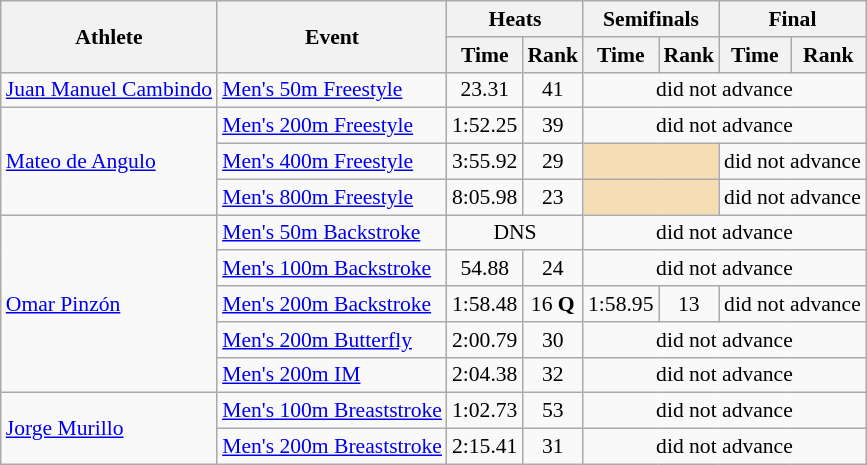<table class=wikitable style="font-size:90%">
<tr>
<th rowspan="2">Athlete</th>
<th rowspan="2">Event</th>
<th colspan="2">Heats</th>
<th colspan="2">Semifinals</th>
<th colspan="2">Final</th>
</tr>
<tr>
<th>Time</th>
<th>Rank</th>
<th>Time</th>
<th>Rank</th>
<th>Time</th>
<th>Rank</th>
</tr>
<tr>
<td rowspan="1"><a href='#'>Juan Manuel Cambindo</a></td>
<td><a href='#'>Men's 50m Freestyle</a></td>
<td align=center>23.31</td>
<td align=center>41</td>
<td align=center colspan=4>did not advance</td>
</tr>
<tr>
<td rowspan="3"><a href='#'>Mateo de Angulo</a></td>
<td><a href='#'>Men's 200m Freestyle</a></td>
<td align=center>1:52.25</td>
<td align=center>39</td>
<td align=center colspan=4>did not advance</td>
</tr>
<tr>
<td><a href='#'>Men's 400m Freestyle</a></td>
<td align=center>3:55.92</td>
<td align=center>29</td>
<td colspan= 2 bgcolor="wheat"></td>
<td align=center colspan=2>did not advance</td>
</tr>
<tr>
<td><a href='#'>Men's 800m Freestyle</a></td>
<td align=center>8:05.98</td>
<td align=center>23</td>
<td colspan= 2 bgcolor="wheat"></td>
<td align=center colspan=2>did not advance</td>
</tr>
<tr>
<td rowspan="5"><a href='#'>Omar Pinzón</a></td>
<td><a href='#'>Men's 50m Backstroke</a></td>
<td align=center colspan=2>DNS</td>
<td align=center colspan=4>did not advance</td>
</tr>
<tr>
<td><a href='#'>Men's 100m Backstroke</a></td>
<td align=center>54.88</td>
<td align=center>24</td>
<td align=center colspan=4>did not advance</td>
</tr>
<tr>
<td><a href='#'>Men's 200m Backstroke</a></td>
<td align=center>1:58.48</td>
<td align=center>16 <strong>Q</strong></td>
<td align=center>1:58.95</td>
<td align=center>13</td>
<td align=center colspan=4>did not advance</td>
</tr>
<tr>
<td><a href='#'>Men's 200m Butterfly</a></td>
<td align=center>2:00.79</td>
<td align=center>30</td>
<td align=center colspan=4>did not advance</td>
</tr>
<tr>
<td><a href='#'>Men's 200m IM</a></td>
<td align=center>2:04.38</td>
<td align=center>32</td>
<td align=center colspan=4>did not advance</td>
</tr>
<tr>
<td rowspan="2"><a href='#'>Jorge Murillo</a></td>
<td><a href='#'>Men's 100m Breaststroke</a></td>
<td align=center>1:02.73</td>
<td align=center>53</td>
<td align=center colspan=4>did not advance</td>
</tr>
<tr>
<td><a href='#'>Men's 200m Breaststroke</a></td>
<td align=center>2:15.41</td>
<td align=center>31</td>
<td align=center colspan=4>did not advance</td>
</tr>
</table>
